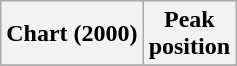<table class="wikitable plainrowheaders" style="text-align:center">
<tr>
<th scope="col">Chart (2000)</th>
<th scope="col">Peak<br>position</th>
</tr>
<tr>
</tr>
</table>
